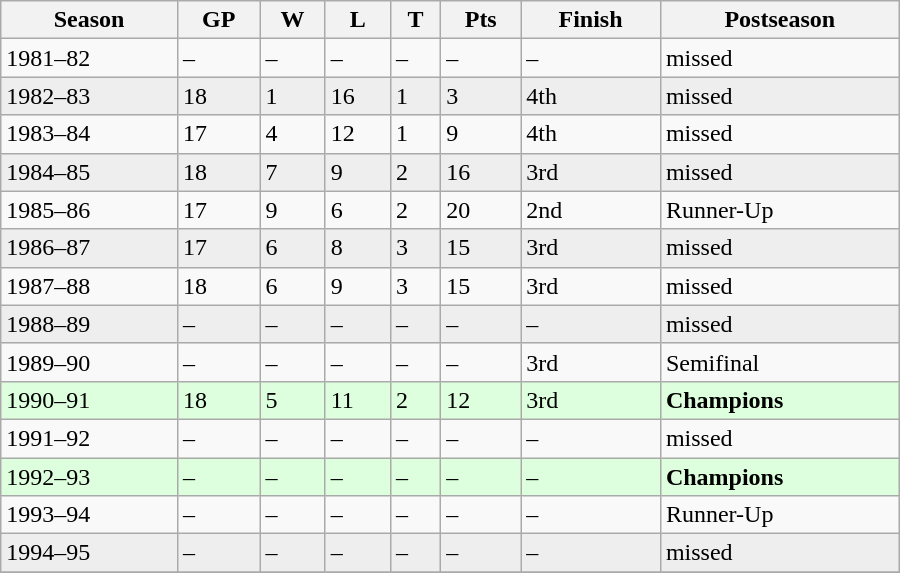<table class="wikitable" width=600>
<tr>
<th>Season</th>
<th>GP</th>
<th>W</th>
<th>L</th>
<th>T</th>
<th>Pts</th>
<th>Finish</th>
<th>Postseason</th>
</tr>
<tr>
<td>1981–82</td>
<td>–</td>
<td>–</td>
<td>–</td>
<td>–</td>
<td>–</td>
<td>–</td>
<td>missed</td>
</tr>
<tr bgcolor=eeeeee>
<td>1982–83</td>
<td>18</td>
<td>1</td>
<td>16</td>
<td>1</td>
<td>3</td>
<td>4th</td>
<td>missed</td>
</tr>
<tr>
<td>1983–84</td>
<td>17</td>
<td>4</td>
<td>12</td>
<td>1</td>
<td>9</td>
<td>4th</td>
<td>missed</td>
</tr>
<tr bgcolor=eeeeee>
<td>1984–85</td>
<td>18</td>
<td>7</td>
<td>9</td>
<td>2</td>
<td>16</td>
<td>3rd</td>
<td>missed</td>
</tr>
<tr>
<td>1985–86</td>
<td>17</td>
<td>9</td>
<td>6</td>
<td>2</td>
<td>20</td>
<td>2nd</td>
<td>Runner-Up</td>
</tr>
<tr bgcolor=eeeeee>
<td>1986–87</td>
<td>17</td>
<td>6</td>
<td>8</td>
<td>3</td>
<td>15</td>
<td>3rd</td>
<td>missed</td>
</tr>
<tr>
<td>1987–88</td>
<td>18</td>
<td>6</td>
<td>9</td>
<td>3</td>
<td>15</td>
<td>3rd</td>
<td>missed</td>
</tr>
<tr bgcolor=eeeeee>
<td>1988–89</td>
<td>–</td>
<td>–</td>
<td>–</td>
<td>–</td>
<td>–</td>
<td>–</td>
<td>missed</td>
</tr>
<tr>
<td>1989–90</td>
<td>–</td>
<td>–</td>
<td>–</td>
<td>–</td>
<td>–</td>
<td>3rd</td>
<td>Semifinal</td>
</tr>
<tr bgcolor=ddffdd>
<td>1990–91</td>
<td>18</td>
<td>5</td>
<td>11</td>
<td>2</td>
<td>12</td>
<td>3rd</td>
<td><strong>Champions</strong></td>
</tr>
<tr>
<td>1991–92</td>
<td>–</td>
<td>–</td>
<td>–</td>
<td>–</td>
<td>–</td>
<td>–</td>
<td>missed</td>
</tr>
<tr bgcolor=ddffdd>
<td>1992–93</td>
<td>–</td>
<td>–</td>
<td>–</td>
<td>–</td>
<td>–</td>
<td>–</td>
<td><strong>Champions</strong></td>
</tr>
<tr>
<td>1993–94</td>
<td>–</td>
<td>–</td>
<td>–</td>
<td>–</td>
<td>–</td>
<td>–</td>
<td>Runner-Up</td>
</tr>
<tr bgcolor=eeeeee>
<td>1994–95</td>
<td>–</td>
<td>–</td>
<td>–</td>
<td>–</td>
<td>–</td>
<td>–</td>
<td>missed</td>
</tr>
<tr>
</tr>
</table>
